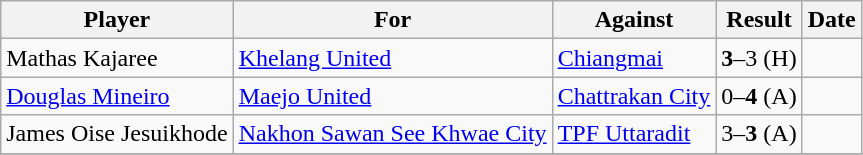<table class="wikitable">
<tr>
<th>Player</th>
<th>For</th>
<th>Against</th>
<th>Result</th>
<th>Date</th>
</tr>
<tr>
<td> Mathas Kajaree</td>
<td><a href='#'>Khelang United</a></td>
<td><a href='#'>Chiangmai</a></td>
<td><strong>3</strong>–3 (H)</td>
<td></td>
</tr>
<tr>
<td> <a href='#'>Douglas Mineiro</a></td>
<td><a href='#'>Maejo United</a></td>
<td><a href='#'>Chattrakan City</a></td>
<td>0–<strong>4</strong> (A)</td>
<td></td>
</tr>
<tr>
<td> James Oise Jesuikhode</td>
<td><a href='#'>Nakhon Sawan See Khwae City</a></td>
<td><a href='#'>TPF Uttaradit</a></td>
<td>3–<strong>3</strong> (A)</td>
<td></td>
</tr>
<tr>
</tr>
</table>
